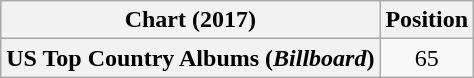<table class="wikitable plainrowheaders" style="text-align:center;">
<tr>
<th scope="col">Chart (2017)</th>
<th scope="col">Position</th>
</tr>
<tr>
<th scope="row">US Top Country Albums (<em>Billboard</em>)</th>
<td>65</td>
</tr>
</table>
